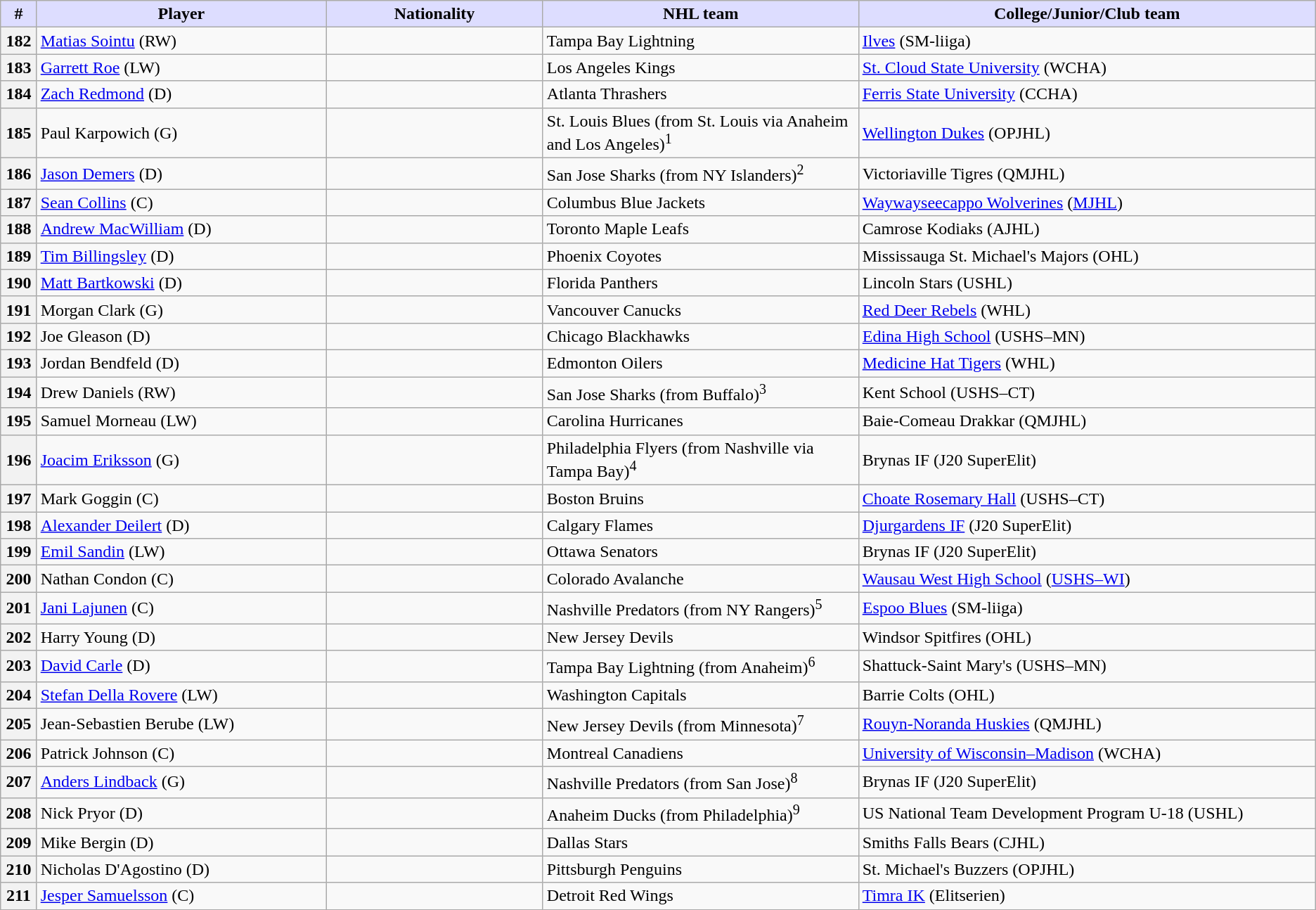<table class="wikitable sortable">
<tr>
<th style="background:#ddf; width:2.75%;">#</th>
<th style="background:#ddf; width:22.0%;">Player</th>
<th style="background:#ddf; width:16.5%;">Nationality</th>
<th style="background:#ddf; width:24.0%;">NHL team</th>
<th style="background:#ddf; width:100.0%;">College/Junior/Club team</th>
</tr>
<tr>
<th>182</th>
<td><a href='#'>Matias Sointu</a> (RW)</td>
<td></td>
<td>Tampa Bay Lightning</td>
<td><a href='#'>Ilves</a> (SM-liiga)</td>
</tr>
<tr>
<th>183</th>
<td><a href='#'>Garrett Roe</a> (LW)</td>
<td></td>
<td>Los Angeles Kings</td>
<td><a href='#'>St. Cloud State University</a> (WCHA)</td>
</tr>
<tr>
<th>184</th>
<td><a href='#'>Zach Redmond</a> (D)</td>
<td></td>
<td>Atlanta Thrashers</td>
<td><a href='#'>Ferris State University</a> (CCHA)</td>
</tr>
<tr>
<th>185</th>
<td>Paul Karpowich (G)</td>
<td></td>
<td>St. Louis Blues (from St. Louis via Anaheim and Los Angeles)<sup>1</sup></td>
<td><a href='#'>Wellington Dukes</a> (OPJHL)</td>
</tr>
<tr>
<th>186</th>
<td><a href='#'>Jason Demers</a> (D)</td>
<td></td>
<td>San Jose Sharks (from NY Islanders)<sup>2</sup></td>
<td>Victoriaville Tigres (QMJHL)</td>
</tr>
<tr>
<th>187</th>
<td><a href='#'>Sean Collins</a> (C)</td>
<td></td>
<td>Columbus Blue Jackets</td>
<td><a href='#'>Waywayseecappo Wolverines</a> (<a href='#'>MJHL</a>)</td>
</tr>
<tr>
<th>188</th>
<td><a href='#'>Andrew MacWilliam</a> (D)</td>
<td></td>
<td>Toronto Maple Leafs</td>
<td>Camrose Kodiaks (AJHL)</td>
</tr>
<tr>
<th>189</th>
<td><a href='#'>Tim Billingsley</a> (D)</td>
<td></td>
<td>Phoenix Coyotes</td>
<td>Mississauga St. Michael's Majors (OHL)</td>
</tr>
<tr>
<th>190</th>
<td><a href='#'>Matt Bartkowski</a> (D)</td>
<td></td>
<td>Florida Panthers</td>
<td>Lincoln Stars (USHL)</td>
</tr>
<tr>
<th>191</th>
<td>Morgan Clark (G)</td>
<td></td>
<td>Vancouver Canucks</td>
<td><a href='#'>Red Deer Rebels</a> (WHL)</td>
</tr>
<tr>
<th>192</th>
<td>Joe Gleason (D)</td>
<td></td>
<td>Chicago Blackhawks</td>
<td><a href='#'>Edina High School</a> (USHS–MN)</td>
</tr>
<tr>
<th>193</th>
<td>Jordan Bendfeld (D)</td>
<td></td>
<td>Edmonton Oilers</td>
<td><a href='#'>Medicine Hat Tigers</a> (WHL)</td>
</tr>
<tr>
<th>194</th>
<td>Drew Daniels (RW)</td>
<td></td>
<td>San Jose Sharks (from Buffalo)<sup>3</sup></td>
<td>Kent School (USHS–CT)</td>
</tr>
<tr>
<th>195</th>
<td>Samuel Morneau (LW)</td>
<td></td>
<td>Carolina Hurricanes</td>
<td>Baie-Comeau Drakkar (QMJHL)</td>
</tr>
<tr>
<th>196</th>
<td><a href='#'>Joacim Eriksson</a> (G)</td>
<td></td>
<td>Philadelphia Flyers (from Nashville via Tampa Bay)<sup>4</sup></td>
<td>Brynas IF (J20 SuperElit)</td>
</tr>
<tr>
<th>197</th>
<td>Mark Goggin (C)</td>
<td></td>
<td>Boston Bruins</td>
<td><a href='#'>Choate Rosemary Hall</a> (USHS–CT)</td>
</tr>
<tr>
<th>198</th>
<td><a href='#'>Alexander Deilert</a> (D)</td>
<td></td>
<td>Calgary Flames</td>
<td><a href='#'>Djurgardens IF</a> (J20 SuperElit)</td>
</tr>
<tr>
<th>199</th>
<td><a href='#'>Emil Sandin</a> (LW)</td>
<td></td>
<td>Ottawa Senators</td>
<td>Brynas IF (J20 SuperElit)</td>
</tr>
<tr>
<th>200</th>
<td>Nathan Condon (C)</td>
<td></td>
<td>Colorado Avalanche</td>
<td><a href='#'>Wausau West High School</a> (<a href='#'>USHS–WI</a>)</td>
</tr>
<tr>
<th>201</th>
<td><a href='#'>Jani Lajunen</a> (C)</td>
<td></td>
<td>Nashville Predators (from NY Rangers)<sup>5</sup></td>
<td><a href='#'>Espoo Blues</a> (SM-liiga)</td>
</tr>
<tr>
<th>202</th>
<td>Harry Young (D)</td>
<td></td>
<td>New Jersey Devils</td>
<td>Windsor Spitfires (OHL)</td>
</tr>
<tr>
<th>203</th>
<td><a href='#'>David Carle</a> (D)</td>
<td></td>
<td>Tampa Bay Lightning (from Anaheim)<sup>6</sup></td>
<td>Shattuck-Saint Mary's (USHS–MN)</td>
</tr>
<tr>
<th>204</th>
<td><a href='#'>Stefan Della Rovere</a> (LW)</td>
<td></td>
<td>Washington Capitals</td>
<td>Barrie Colts (OHL)</td>
</tr>
<tr>
<th>205</th>
<td>Jean-Sebastien Berube (LW)</td>
<td></td>
<td>New Jersey Devils (from Minnesota)<sup>7</sup></td>
<td><a href='#'>Rouyn-Noranda Huskies</a> (QMJHL)</td>
</tr>
<tr>
<th>206</th>
<td>Patrick Johnson (C)</td>
<td></td>
<td>Montreal Canadiens</td>
<td><a href='#'>University of Wisconsin–Madison</a> (WCHA)</td>
</tr>
<tr>
<th>207</th>
<td><a href='#'>Anders Lindback</a> (G)</td>
<td></td>
<td>Nashville Predators (from San Jose)<sup>8</sup></td>
<td>Brynas IF (J20 SuperElit)</td>
</tr>
<tr>
<th>208</th>
<td>Nick Pryor (D)</td>
<td></td>
<td>Anaheim Ducks (from Philadelphia)<sup>9</sup></td>
<td>US National Team Development Program U-18 (USHL)</td>
</tr>
<tr>
<th>209</th>
<td>Mike Bergin (D)</td>
<td></td>
<td>Dallas Stars</td>
<td>Smiths Falls Bears (CJHL)</td>
</tr>
<tr>
<th>210</th>
<td>Nicholas D'Agostino (D)</td>
<td></td>
<td>Pittsburgh Penguins</td>
<td>St. Michael's Buzzers (OPJHL)</td>
</tr>
<tr>
<th>211</th>
<td><a href='#'>Jesper Samuelsson</a> (C)</td>
<td></td>
<td>Detroit Red Wings</td>
<td><a href='#'>Timra IK</a> (Elitserien)</td>
</tr>
</table>
